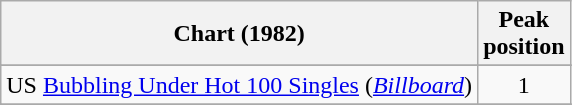<table class="wikitable sortable">
<tr>
<th>Chart (1982)</th>
<th>Peak<br>position</th>
</tr>
<tr>
</tr>
<tr>
</tr>
<tr>
</tr>
<tr>
<td>US <a href='#'>Bubbling Under Hot 100 Singles</a> (<em><a href='#'>Billboard</a></em>)</td>
<td style="text-align:center;">1</td>
</tr>
<tr>
</tr>
<tr>
</tr>
</table>
